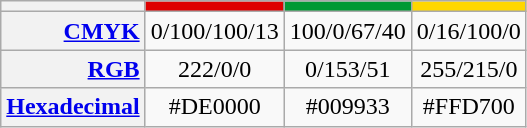<table class="wikitable" style="text-align:center">
<tr>
<th scope="col"></th>
<th scope="col" style="background:#DE0000"></th>
<th scope="col" style="background:#009933"></th>
<th scope="col" style="background:#FFD700"></th>
</tr>
<tr>
<th scope="row" style="text-align:right"><a href='#'>CMYK</a></th>
<td>0/100/100/13</td>
<td>100/0/67/40</td>
<td>0/16/100/0</td>
</tr>
<tr>
<th scope="row" style="text-align:right"><a href='#'>RGB</a></th>
<td>222/0/0</td>
<td>0/153/51</td>
<td>255/215/0</td>
</tr>
<tr>
<th scope="row" style="text-align:right"><a href='#'>Hexadecimal</a></th>
<td>#DE0000</td>
<td>#009933</td>
<td>#FFD700</td>
</tr>
</table>
